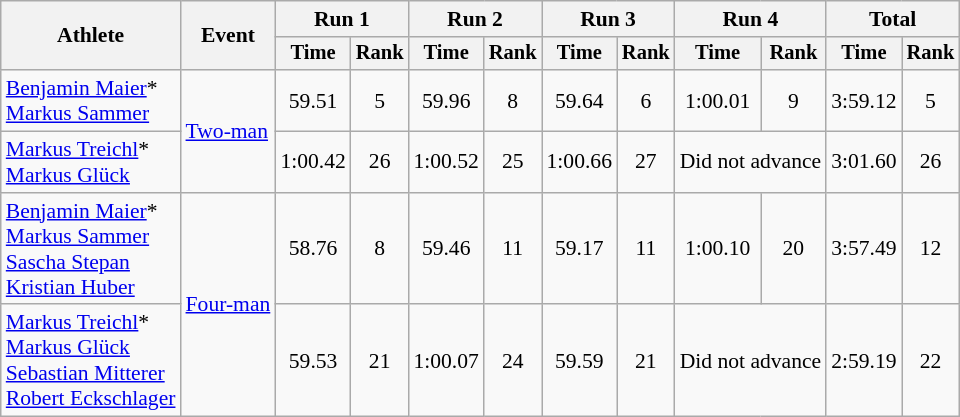<table class="wikitable" style="font-size:90%">
<tr>
<th rowspan="2">Athlete</th>
<th rowspan="2">Event</th>
<th colspan="2">Run 1</th>
<th colspan="2">Run 2</th>
<th colspan="2">Run 3</th>
<th colspan="2">Run 4</th>
<th colspan="2">Total</th>
</tr>
<tr style="font-size:95%">
<th>Time</th>
<th>Rank</th>
<th>Time</th>
<th>Rank</th>
<th>Time</th>
<th>Rank</th>
<th>Time</th>
<th>Rank</th>
<th>Time</th>
<th>Rank</th>
</tr>
<tr align=center>
<td align=left><a href='#'>Benjamin Maier</a>*<br><a href='#'>Markus Sammer</a></td>
<td align=left rowspan=2><a href='#'>Two-man</a></td>
<td>59.51</td>
<td>5</td>
<td>59.96</td>
<td>8</td>
<td>59.64</td>
<td>6</td>
<td>1:00.01</td>
<td>9</td>
<td>3:59.12</td>
<td>5</td>
</tr>
<tr align=center>
<td align=left><a href='#'>Markus Treichl</a>*<br><a href='#'>Markus Glück</a></td>
<td>1:00.42</td>
<td>26</td>
<td>1:00.52</td>
<td>25</td>
<td>1:00.66</td>
<td>27</td>
<td colspan=2>Did not advance</td>
<td>3:01.60</td>
<td>26</td>
</tr>
<tr align=center>
<td align=left><a href='#'>Benjamin Maier</a>*<br><a href='#'>Markus Sammer</a><br><a href='#'>Sascha Stepan</a><br><a href='#'>Kristian Huber</a></td>
<td align=left rowspan=2><a href='#'>Four-man</a></td>
<td>58.76</td>
<td>8</td>
<td>59.46</td>
<td>11</td>
<td>59.17</td>
<td>11</td>
<td>1:00.10</td>
<td>20</td>
<td>3:57.49</td>
<td>12</td>
</tr>
<tr align=center>
<td align=left><a href='#'>Markus Treichl</a>*<br><a href='#'>Markus Glück</a><br><a href='#'>Sebastian Mitterer</a><br><a href='#'>Robert Eckschlager</a></td>
<td>59.53</td>
<td>21</td>
<td>1:00.07</td>
<td>24</td>
<td>59.59</td>
<td>21</td>
<td colspan=2>Did not advance</td>
<td>2:59.19</td>
<td>22</td>
</tr>
</table>
